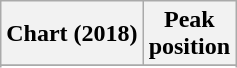<table class="wikitable sortable plainrowheaders" style="text-align:center">
<tr>
<th scope="col">Chart (2018)</th>
<th scope="col">Peak<br>position</th>
</tr>
<tr>
</tr>
<tr>
</tr>
</table>
